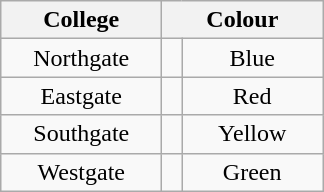<table class="wikitable" style="text-align:center">
<tr>
<th width="100">College</th>
<th colspan="2" width="100">Colour</th>
</tr>
<tr>
<td>Northgate</td>
<td></td>
<td>Blue</td>
</tr>
<tr>
<td>Eastgate</td>
<td></td>
<td>Red</td>
</tr>
<tr>
<td>Southgate</td>
<td></td>
<td>Yellow</td>
</tr>
<tr>
<td>Westgate</td>
<td></td>
<td>Green</td>
</tr>
</table>
